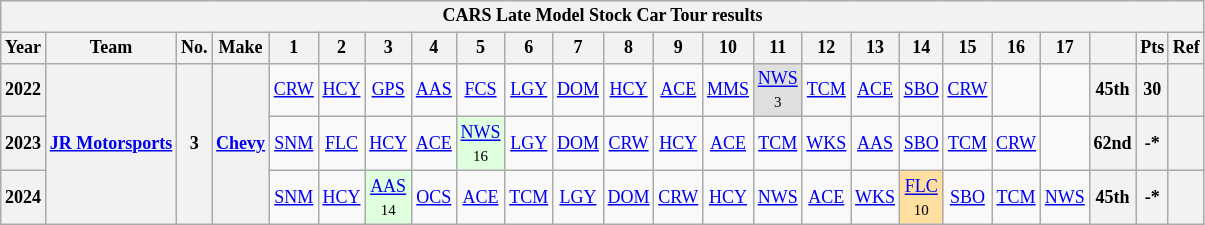<table class="wikitable" style="text-align:center; font-size:75%">
<tr>
<th colspan=24>CARS Late Model Stock Car Tour results</th>
</tr>
<tr>
<th>Year</th>
<th>Team</th>
<th>No.</th>
<th>Make</th>
<th>1</th>
<th>2</th>
<th>3</th>
<th>4</th>
<th>5</th>
<th>6</th>
<th>7</th>
<th>8</th>
<th>9</th>
<th>10</th>
<th>11</th>
<th>12</th>
<th>13</th>
<th>14</th>
<th>15</th>
<th>16</th>
<th>17</th>
<th></th>
<th>Pts</th>
<th>Ref</th>
</tr>
<tr>
<th>2022</th>
<th rowspan=3 nowrap><a href='#'>JR Motorsports</a></th>
<th rowspan=3>3</th>
<th rowspan=3><a href='#'>Chevy</a></th>
<td><a href='#'>CRW</a></td>
<td><a href='#'>HCY</a></td>
<td><a href='#'>GPS</a></td>
<td><a href='#'>AAS</a></td>
<td><a href='#'>FCS</a></td>
<td><a href='#'>LGY</a></td>
<td><a href='#'>DOM</a></td>
<td><a href='#'>HCY</a></td>
<td><a href='#'>ACE</a></td>
<td><a href='#'>MMS</a></td>
<td style="background:#DFDFDF;"><a href='#'>NWS</a><br><small>3</small></td>
<td><a href='#'>TCM</a></td>
<td><a href='#'>ACE</a></td>
<td><a href='#'>SBO</a></td>
<td><a href='#'>CRW</a></td>
<td></td>
<td></td>
<th>45th</th>
<th>30</th>
<th></th>
</tr>
<tr>
<th>2023</th>
<td><a href='#'>SNM</a></td>
<td><a href='#'>FLC</a></td>
<td><a href='#'>HCY</a></td>
<td><a href='#'>ACE</a></td>
<td style="background:#DFFFDF;"><a href='#'>NWS</a><br><small>16</small></td>
<td><a href='#'>LGY</a></td>
<td><a href='#'>DOM</a></td>
<td><a href='#'>CRW</a></td>
<td><a href='#'>HCY</a></td>
<td><a href='#'>ACE</a></td>
<td><a href='#'>TCM</a></td>
<td><a href='#'>WKS</a></td>
<td><a href='#'>AAS</a></td>
<td><a href='#'>SBO</a></td>
<td><a href='#'>TCM</a></td>
<td><a href='#'>CRW</a></td>
<td></td>
<th>62nd</th>
<th>-*</th>
<th></th>
</tr>
<tr>
<th>2024</th>
<td><a href='#'>SNM</a></td>
<td><a href='#'>HCY</a></td>
<td style="background:#DFFFDF;"><a href='#'>AAS</a><br><small>14</small></td>
<td><a href='#'>OCS</a></td>
<td><a href='#'>ACE</a></td>
<td><a href='#'>TCM</a></td>
<td><a href='#'>LGY</a></td>
<td><a href='#'>DOM</a></td>
<td><a href='#'>CRW</a></td>
<td><a href='#'>HCY</a></td>
<td><a href='#'>NWS</a></td>
<td><a href='#'>ACE</a></td>
<td><a href='#'>WKS</a></td>
<td style="background:#FFDF9F;"><a href='#'>FLC</a><br><small>10</small></td>
<td><a href='#'>SBO</a></td>
<td><a href='#'>TCM</a></td>
<td><a href='#'>NWS</a></td>
<th>45th</th>
<th>-*</th>
<th></th>
</tr>
</table>
